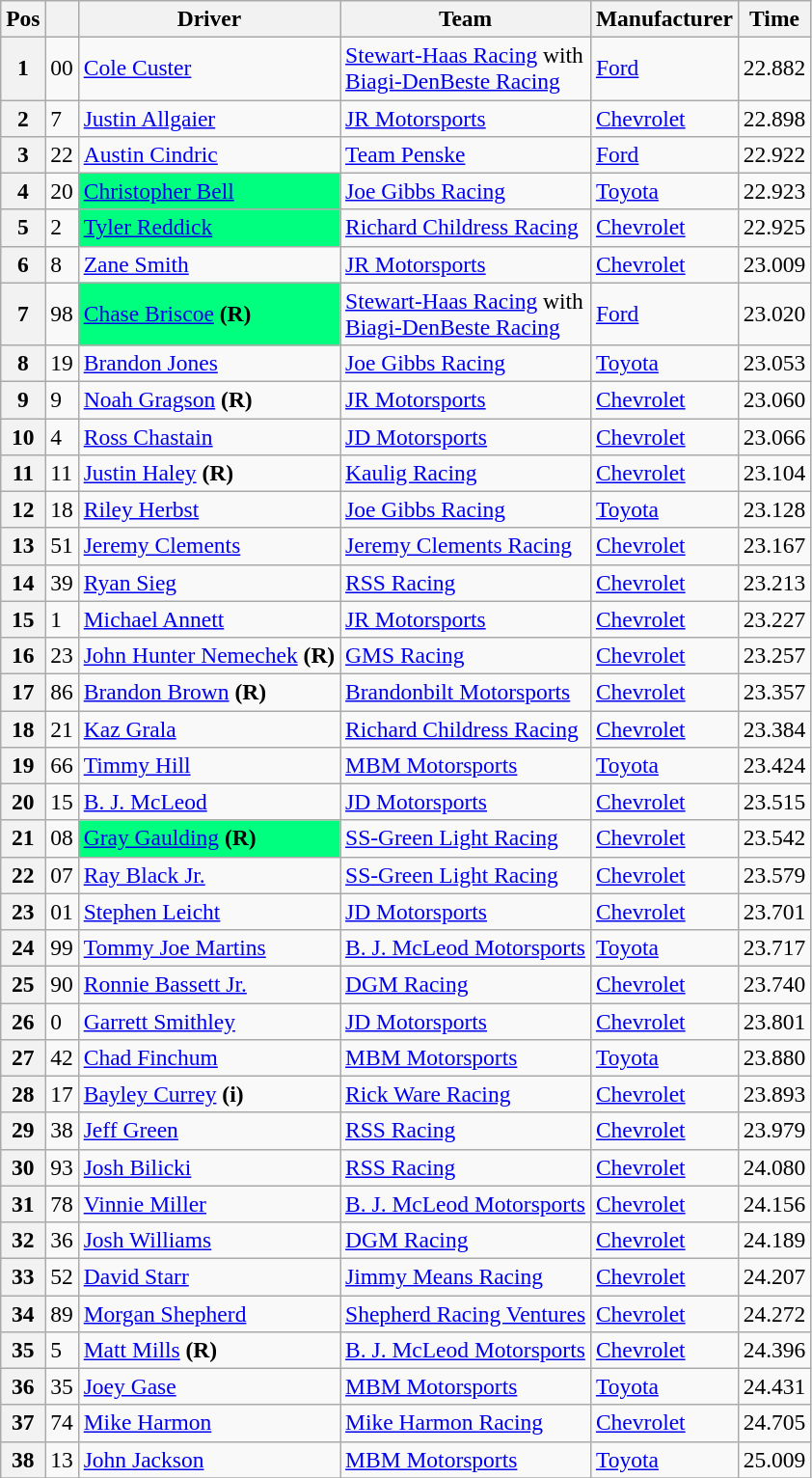<table class="wikitable" style="font-size:98%">
<tr>
<th>Pos</th>
<th></th>
<th>Driver</th>
<th>Team</th>
<th>Manufacturer</th>
<th>Time</th>
</tr>
<tr>
<th>1</th>
<td>00</td>
<td><a href='#'>Cole Custer</a></td>
<td><a href='#'>Stewart-Haas Racing</a> with <br> <a href='#'>Biagi-DenBeste Racing</a></td>
<td><a href='#'>Ford</a></td>
<td>22.882</td>
</tr>
<tr>
<th>2</th>
<td>7</td>
<td><a href='#'>Justin Allgaier</a></td>
<td><a href='#'>JR Motorsports</a></td>
<td><a href='#'>Chevrolet</a></td>
<td>22.898</td>
</tr>
<tr>
<th>3</th>
<td>22</td>
<td><a href='#'>Austin Cindric</a></td>
<td><a href='#'>Team Penske</a></td>
<td><a href='#'>Ford</a></td>
<td>22.922</td>
</tr>
<tr>
<th>4</th>
<td>20</td>
<td style="text-align:left;background:#00FF7F"><a href='#'>Christopher Bell</a></td>
<td><a href='#'>Joe Gibbs Racing</a></td>
<td><a href='#'>Toyota</a></td>
<td>22.923</td>
</tr>
<tr>
<th>5</th>
<td>2</td>
<td style="text-align:left;background:#00FF7F"><a href='#'>Tyler Reddick</a></td>
<td><a href='#'>Richard Childress Racing</a></td>
<td><a href='#'>Chevrolet</a></td>
<td>22.925</td>
</tr>
<tr>
<th>6</th>
<td>8</td>
<td><a href='#'>Zane Smith</a></td>
<td><a href='#'>JR Motorsports</a></td>
<td><a href='#'>Chevrolet</a></td>
<td>23.009</td>
</tr>
<tr>
<th>7</th>
<td>98</td>
<td style="text-align:left;background:#00FF7F"><a href='#'>Chase Briscoe</a> <strong>(R)</strong></td>
<td><a href='#'>Stewart-Haas Racing</a> with <br> <a href='#'>Biagi-DenBeste Racing</a></td>
<td><a href='#'>Ford</a></td>
<td>23.020</td>
</tr>
<tr>
<th>8</th>
<td>19</td>
<td><a href='#'>Brandon Jones</a></td>
<td><a href='#'>Joe Gibbs Racing</a></td>
<td><a href='#'>Toyota</a></td>
<td>23.053</td>
</tr>
<tr>
<th>9</th>
<td>9</td>
<td><a href='#'>Noah Gragson</a> <strong>(R)</strong></td>
<td><a href='#'>JR Motorsports</a></td>
<td><a href='#'>Chevrolet</a></td>
<td>23.060</td>
</tr>
<tr>
<th>10</th>
<td>4</td>
<td><a href='#'>Ross Chastain</a></td>
<td><a href='#'>JD Motorsports</a></td>
<td><a href='#'>Chevrolet</a></td>
<td>23.066</td>
</tr>
<tr>
<th>11</th>
<td>11</td>
<td><a href='#'>Justin Haley</a> <strong>(R)</strong></td>
<td><a href='#'>Kaulig Racing</a></td>
<td><a href='#'>Chevrolet</a></td>
<td>23.104</td>
</tr>
<tr>
<th>12</th>
<td>18</td>
<td><a href='#'>Riley Herbst</a></td>
<td><a href='#'>Joe Gibbs Racing</a></td>
<td><a href='#'>Toyota</a></td>
<td>23.128</td>
</tr>
<tr>
<th>13</th>
<td>51</td>
<td><a href='#'>Jeremy Clements</a></td>
<td><a href='#'>Jeremy Clements Racing</a></td>
<td><a href='#'>Chevrolet</a></td>
<td>23.167</td>
</tr>
<tr>
<th>14</th>
<td>39</td>
<td><a href='#'>Ryan Sieg</a></td>
<td><a href='#'>RSS Racing</a></td>
<td><a href='#'>Chevrolet</a></td>
<td>23.213</td>
</tr>
<tr>
<th>15</th>
<td>1</td>
<td><a href='#'>Michael Annett</a></td>
<td><a href='#'>JR Motorsports</a></td>
<td><a href='#'>Chevrolet</a></td>
<td>23.227</td>
</tr>
<tr>
<th>16</th>
<td>23</td>
<td><a href='#'>John Hunter Nemechek</a> <strong>(R)</strong></td>
<td><a href='#'>GMS Racing</a></td>
<td><a href='#'>Chevrolet</a></td>
<td>23.257</td>
</tr>
<tr>
<th>17</th>
<td>86</td>
<td><a href='#'>Brandon Brown</a> <strong>(R)</strong></td>
<td><a href='#'>Brandonbilt Motorsports</a></td>
<td><a href='#'>Chevrolet</a></td>
<td>23.357</td>
</tr>
<tr>
<th>18</th>
<td>21</td>
<td><a href='#'>Kaz Grala</a></td>
<td><a href='#'>Richard Childress Racing</a></td>
<td><a href='#'>Chevrolet</a></td>
<td>23.384</td>
</tr>
<tr>
<th>19</th>
<td>66</td>
<td><a href='#'>Timmy Hill</a></td>
<td><a href='#'>MBM Motorsports</a></td>
<td><a href='#'>Toyota</a></td>
<td>23.424</td>
</tr>
<tr>
<th>20</th>
<td>15</td>
<td><a href='#'>B. J. McLeod</a></td>
<td><a href='#'>JD Motorsports</a></td>
<td><a href='#'>Chevrolet</a></td>
<td>23.515</td>
</tr>
<tr>
<th>21</th>
<td>08</td>
<td style="text-align:left;background:#00FF7F"><a href='#'>Gray Gaulding</a> <strong>(R)</strong></td>
<td><a href='#'>SS-Green Light Racing</a></td>
<td><a href='#'>Chevrolet</a></td>
<td>23.542</td>
</tr>
<tr>
<th>22</th>
<td>07</td>
<td><a href='#'>Ray Black Jr.</a></td>
<td><a href='#'>SS-Green Light Racing</a></td>
<td><a href='#'>Chevrolet</a></td>
<td>23.579</td>
</tr>
<tr>
<th>23</th>
<td>01</td>
<td><a href='#'>Stephen Leicht</a></td>
<td><a href='#'>JD Motorsports</a></td>
<td><a href='#'>Chevrolet</a></td>
<td>23.701</td>
</tr>
<tr>
<th>24</th>
<td>99</td>
<td><a href='#'>Tommy Joe Martins</a></td>
<td><a href='#'>B. J. McLeod Motorsports</a></td>
<td><a href='#'>Toyota</a></td>
<td>23.717</td>
</tr>
<tr>
<th>25</th>
<td>90</td>
<td><a href='#'>Ronnie Bassett Jr.</a></td>
<td><a href='#'>DGM Racing</a></td>
<td><a href='#'>Chevrolet</a></td>
<td>23.740</td>
</tr>
<tr>
<th>26</th>
<td>0</td>
<td><a href='#'>Garrett Smithley</a></td>
<td><a href='#'>JD Motorsports</a></td>
<td><a href='#'>Chevrolet</a></td>
<td>23.801</td>
</tr>
<tr>
<th>27</th>
<td>42</td>
<td><a href='#'>Chad Finchum</a></td>
<td><a href='#'>MBM Motorsports</a></td>
<td><a href='#'>Toyota</a></td>
<td>23.880</td>
</tr>
<tr>
<th>28</th>
<td>17</td>
<td><a href='#'>Bayley Currey</a> <strong>(i)</strong></td>
<td><a href='#'>Rick Ware Racing</a></td>
<td><a href='#'>Chevrolet</a></td>
<td>23.893</td>
</tr>
<tr>
<th>29</th>
<td>38</td>
<td><a href='#'>Jeff Green</a></td>
<td><a href='#'>RSS Racing</a></td>
<td><a href='#'>Chevrolet</a></td>
<td>23.979</td>
</tr>
<tr>
<th>30</th>
<td>93</td>
<td><a href='#'>Josh Bilicki</a></td>
<td><a href='#'>RSS Racing</a></td>
<td><a href='#'>Chevrolet</a></td>
<td>24.080</td>
</tr>
<tr>
<th>31</th>
<td>78</td>
<td><a href='#'>Vinnie Miller</a></td>
<td><a href='#'>B. J. McLeod Motorsports</a></td>
<td><a href='#'>Chevrolet</a></td>
<td>24.156</td>
</tr>
<tr>
<th>32</th>
<td>36</td>
<td><a href='#'>Josh Williams</a></td>
<td><a href='#'>DGM Racing</a></td>
<td><a href='#'>Chevrolet</a></td>
<td>24.189</td>
</tr>
<tr>
<th>33</th>
<td>52</td>
<td><a href='#'>David Starr</a></td>
<td><a href='#'>Jimmy Means Racing</a></td>
<td><a href='#'>Chevrolet</a></td>
<td>24.207</td>
</tr>
<tr>
<th>34</th>
<td>89</td>
<td><a href='#'>Morgan Shepherd</a></td>
<td><a href='#'>Shepherd Racing Ventures</a></td>
<td><a href='#'>Chevrolet</a></td>
<td>24.272</td>
</tr>
<tr>
<th>35</th>
<td>5</td>
<td><a href='#'>Matt Mills</a> <strong>(R)</strong></td>
<td><a href='#'>B. J. McLeod Motorsports</a></td>
<td><a href='#'>Chevrolet</a></td>
<td>24.396</td>
</tr>
<tr>
<th>36</th>
<td>35</td>
<td><a href='#'>Joey Gase</a></td>
<td><a href='#'>MBM Motorsports</a></td>
<td><a href='#'>Toyota</a></td>
<td>24.431</td>
</tr>
<tr>
<th>37</th>
<td>74</td>
<td><a href='#'>Mike Harmon</a></td>
<td><a href='#'>Mike Harmon Racing</a></td>
<td><a href='#'>Chevrolet</a></td>
<td>24.705</td>
</tr>
<tr>
<th>38</th>
<td>13</td>
<td><a href='#'>John Jackson</a></td>
<td><a href='#'>MBM Motorsports</a></td>
<td><a href='#'>Toyota</a></td>
<td>25.009</td>
</tr>
<tr>
</tr>
</table>
